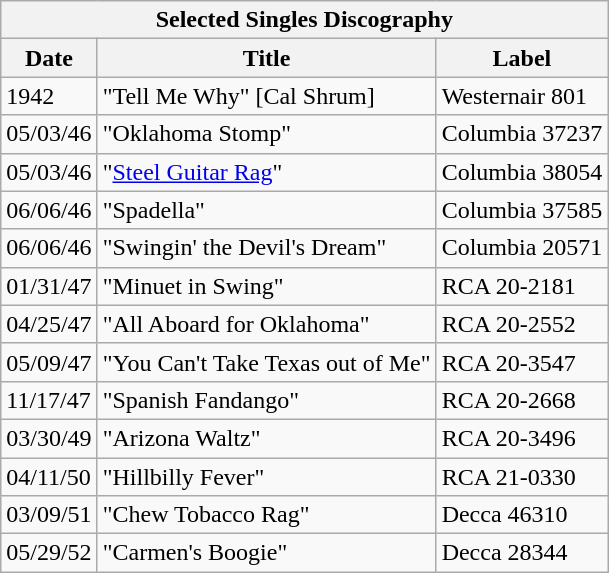<table class="wikitable" style="float:left">
<tr>
<th colspan="4">Selected Singles Discography</th>
</tr>
<tr>
<th>Date</th>
<th>Title</th>
<th>Label</th>
</tr>
<tr>
<td>1942</td>
<td>"Tell Me Why" [Cal Shrum]</td>
<td>Westernair 801</td>
</tr>
<tr>
<td>05/03/46</td>
<td>"Oklahoma Stomp"</td>
<td>Columbia 37237</td>
</tr>
<tr>
<td>05/03/46</td>
<td>"<a href='#'>Steel Guitar Rag</a>"</td>
<td>Columbia 38054</td>
</tr>
<tr>
<td>06/06/46</td>
<td>"Spadella"</td>
<td>Columbia 37585</td>
</tr>
<tr>
<td>06/06/46</td>
<td>"Swingin' the Devil's Dream"</td>
<td>Columbia 20571</td>
</tr>
<tr>
<td>01/31/47</td>
<td>"Minuet in Swing"</td>
<td>RCA 20-2181</td>
</tr>
<tr>
<td>04/25/47</td>
<td>"All Aboard for Oklahoma"</td>
<td>RCA 20-2552</td>
</tr>
<tr>
<td>05/09/47</td>
<td>"You Can't Take Texas out of Me"</td>
<td>RCA 20-3547</td>
</tr>
<tr>
<td>11/17/47</td>
<td>"Spanish Fandango"</td>
<td>RCA 20-2668</td>
</tr>
<tr>
<td>03/30/49</td>
<td>"Arizona Waltz"</td>
<td>RCA 20-3496</td>
</tr>
<tr>
<td>04/11/50</td>
<td>"Hillbilly Fever"</td>
<td>RCA 21-0330</td>
</tr>
<tr>
<td>03/09/51</td>
<td>"Chew Tobacco Rag"</td>
<td>Decca 46310</td>
</tr>
<tr>
<td>05/29/52</td>
<td>"Carmen's Boogie"</td>
<td>Decca 28344</td>
</tr>
</table>
